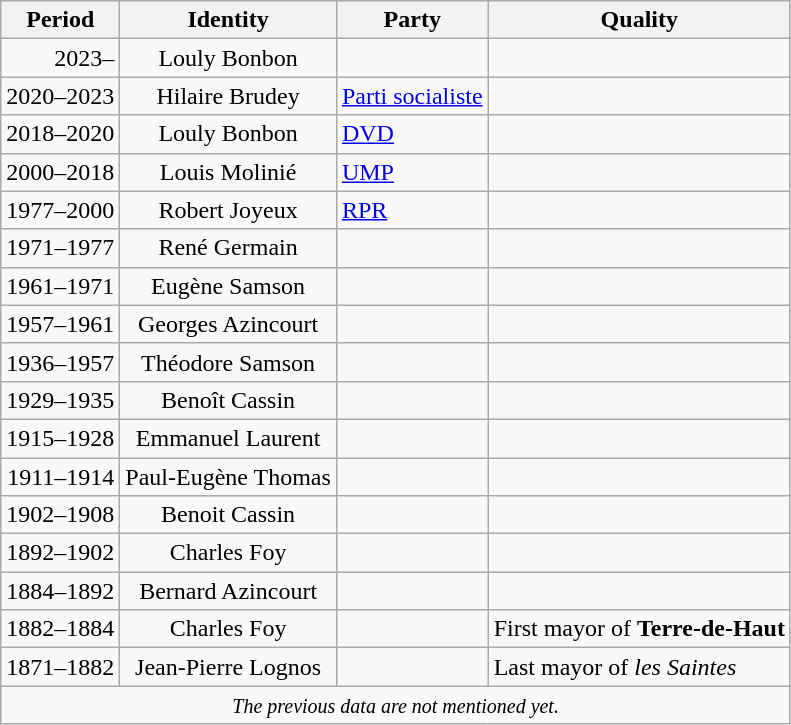<table class="wikitable">
<tr style="background: #ddffdd">
<th>Period</th>
<th>Identity</th>
<th>Party</th>
<th>Quality</th>
</tr>
<tr>
<td align=right>2023–</td>
<td align=center>Louly Bonbon</td>
<td></td>
<td></td>
</tr>
<tr>
<td align=right>2020–2023</td>
<td align=center>Hilaire Brudey</td>
<td><a href='#'>Parti socialiste</a></td>
<td></td>
</tr>
<tr>
<td align=right>2018–2020</td>
<td align=center>Louly Bonbon</td>
<td><a href='#'>DVD</a></td>
<td></td>
</tr>
<tr>
<td align=right>2000–2018</td>
<td align=center>Louis Molinié</td>
<td><a href='#'>UMP</a></td>
<td></td>
</tr>
<tr>
<td align=right>1977–2000</td>
<td align=center>Robert Joyeux</td>
<td><a href='#'>RPR</a></td>
<td></td>
</tr>
<tr>
<td align=right>1971–1977</td>
<td align=center>René Germain</td>
<td align="center"></td>
<td></td>
</tr>
<tr>
<td align=right>1961–1971</td>
<td align=center>Eugène Samson</td>
<td align="center"></td>
<td></td>
</tr>
<tr>
<td align=right>1957–1961</td>
<td align=center>Georges Azincourt</td>
<td align="center"></td>
<td></td>
</tr>
<tr>
<td align=right>1936–1957</td>
<td align=center>Théodore Samson</td>
<td align="center"></td>
<td></td>
</tr>
<tr>
<td align=right>1929–1935</td>
<td align=center>Benoît Cassin</td>
<td align="center"></td>
<td></td>
</tr>
<tr>
<td align=right>1915–1928</td>
<td align=center>Emmanuel Laurent</td>
<td align="center"></td>
<td></td>
</tr>
<tr>
<td align=right>1911–1914</td>
<td align=center>Paul-Eugène Thomas</td>
<td align="center"></td>
<td></td>
</tr>
<tr>
<td align=right>1902–1908</td>
<td align=center>Benoit Cassin</td>
<td align="center"></td>
<td></td>
</tr>
<tr>
<td align=right>1892–1902</td>
<td align=center>Charles Foy</td>
<td align="center"></td>
<td></td>
</tr>
<tr>
<td align=right>1884–1892</td>
<td align=center>Bernard Azincourt</td>
<td align="center"></td>
<td></td>
</tr>
<tr>
<td align=right>1882–1884</td>
<td align=center>Charles Foy</td>
<td align="center"></td>
<td>First mayor of <strong>Terre-de-Haut</strong></td>
</tr>
<tr>
<td align=right>1871–1882</td>
<td align=center>Jean-Pierre Lognos</td>
<td align="center"></td>
<td>Last mayor of <em>les Saintes</em></td>
</tr>
<tr>
<td colspan="4" align="center"><small> <em>The previous data are not mentioned yet.</em></small></td>
</tr>
</table>
